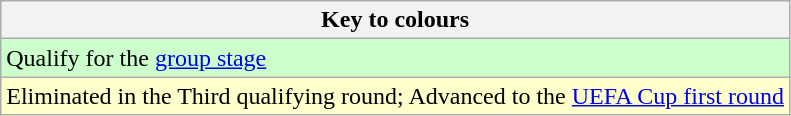<table class="wikitable">
<tr>
<th>Key to colours</th>
</tr>
<tr bgcolor=#ccffcc>
<td>Qualify for the <a href='#'>group stage</a></td>
</tr>
<tr bgcolor=#ffffcc>
<td>Eliminated in the Third qualifying round; Advanced to the <a href='#'>UEFA Cup first round</a></td>
</tr>
</table>
